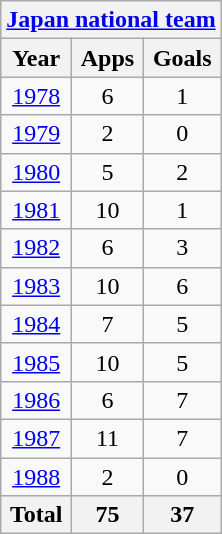<table class="wikitable" style="text-align:center">
<tr>
<th colspan=3><a href='#'>Japan national team</a></th>
</tr>
<tr>
<th>Year</th>
<th>Apps</th>
<th>Goals</th>
</tr>
<tr>
<td><a href='#'>1978</a></td>
<td>6</td>
<td>1</td>
</tr>
<tr>
<td><a href='#'>1979</a></td>
<td>2</td>
<td>0</td>
</tr>
<tr>
<td><a href='#'>1980</a></td>
<td>5</td>
<td>2</td>
</tr>
<tr>
<td><a href='#'>1981</a></td>
<td>10</td>
<td>1</td>
</tr>
<tr>
<td><a href='#'>1982</a></td>
<td>6</td>
<td>3</td>
</tr>
<tr>
<td><a href='#'>1983</a></td>
<td>10</td>
<td>6</td>
</tr>
<tr>
<td><a href='#'>1984</a></td>
<td>7</td>
<td>5</td>
</tr>
<tr>
<td><a href='#'>1985</a></td>
<td>10</td>
<td>5</td>
</tr>
<tr>
<td><a href='#'>1986</a></td>
<td>6</td>
<td>7</td>
</tr>
<tr>
<td><a href='#'>1987</a></td>
<td>11</td>
<td>7</td>
</tr>
<tr>
<td><a href='#'>1988</a></td>
<td>2</td>
<td>0</td>
</tr>
<tr>
<th>Total</th>
<th>75</th>
<th>37</th>
</tr>
</table>
